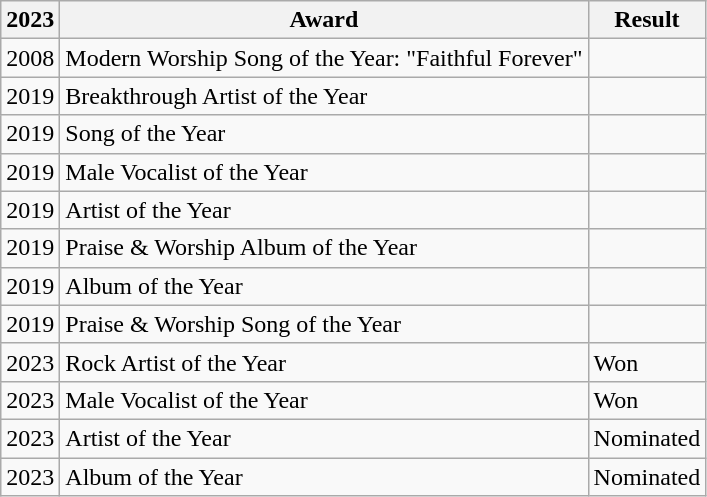<table class="wikitable">
<tr>
<th>2023</th>
<th>Award</th>
<th>Result</th>
</tr>
<tr>
<td>2008</td>
<td>Modern Worship Song of the Year: "Faithful Forever"</td>
<td></td>
</tr>
<tr>
<td>2019</td>
<td>Breakthrough Artist of the Year</td>
<td></td>
</tr>
<tr>
<td>2019</td>
<td>Song of the Year </td>
<td></td>
</tr>
<tr>
<td>2019</td>
<td>Male Vocalist of the Year </td>
<td></td>
</tr>
<tr>
<td>2019</td>
<td>Artist of the Year </td>
<td></td>
</tr>
<tr>
<td>2019</td>
<td>Praise & Worship Album of the Year </td>
<td></td>
</tr>
<tr>
<td>2019</td>
<td>Album of the Year </td>
<td></td>
</tr>
<tr>
<td>2019</td>
<td>Praise & Worship Song of the Year </td>
<td></td>
</tr>
<tr>
<td>2023</td>
<td>Rock Artist of the Year </td>
<td>Won</td>
</tr>
<tr>
<td>2023</td>
<td>Male Vocalist of the Year </td>
<td>Won</td>
</tr>
<tr>
<td>2023</td>
<td>Artist of the Year </td>
<td>Nominated</td>
</tr>
<tr>
<td>2023</td>
<td>Album of the Year </td>
<td>Nominated</td>
</tr>
</table>
